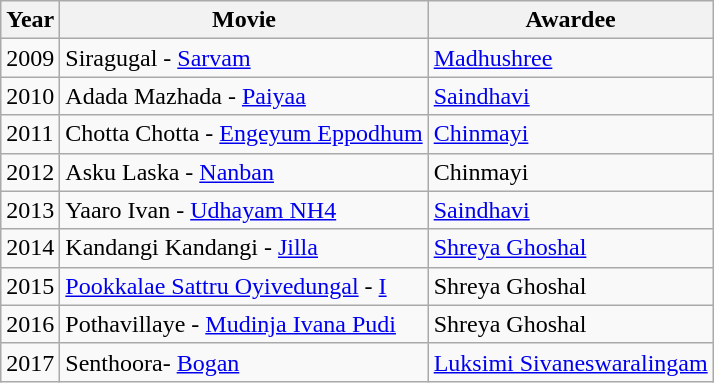<table class="wikitable">
<tr>
<th>Year</th>
<th>Movie</th>
<th>Awardee</th>
</tr>
<tr>
<td>2009</td>
<td>Siragugal - <a href='#'>Sarvam</a></td>
<td><a href='#'>Madhushree</a></td>
</tr>
<tr>
<td>2010</td>
<td>Adada Mazhada - <a href='#'>Paiyaa</a></td>
<td><a href='#'>Saindhavi</a></td>
</tr>
<tr>
<td>2011</td>
<td>Chotta Chotta - <a href='#'>Engeyum Eppodhum</a></td>
<td><a href='#'>Chinmayi</a></td>
</tr>
<tr>
<td>2012</td>
<td>Asku Laska - <a href='#'>Nanban</a></td>
<td>Chinmayi</td>
</tr>
<tr>
<td>2013</td>
<td>Yaaro Ivan - <a href='#'>Udhayam NH4</a></td>
<td><a href='#'>Saindhavi</a></td>
</tr>
<tr>
<td>2014</td>
<td>Kandangi Kandangi - <a href='#'>Jilla</a></td>
<td><a href='#'>Shreya Ghoshal</a></td>
</tr>
<tr>
<td>2015</td>
<td><a href='#'>Pookkalae Sattru Oyivedungal</a> - <a href='#'>I</a></td>
<td>Shreya Ghoshal</td>
</tr>
<tr>
<td>2016</td>
<td>Pothavillaye - <a href='#'>Mudinja Ivana Pudi</a></td>
<td>Shreya Ghoshal</td>
</tr>
<tr>
<td>2017</td>
<td>Senthoora- <a href='#'>Bogan</a></td>
<td><a href='#'>Luksimi Sivaneswaralingam</a></td>
</tr>
</table>
